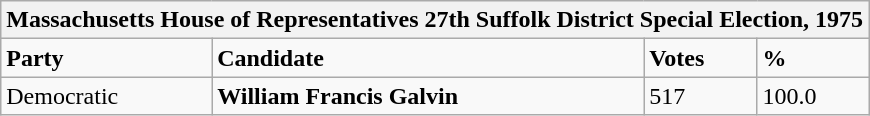<table class="wikitable">
<tr>
<th colspan="4">Massachusetts House of Representatives 27th Suffolk District Special Election, 1975</th>
</tr>
<tr>
<td><strong>Party</strong></td>
<td><strong>Candidate</strong></td>
<td><strong>Votes</strong></td>
<td><strong>%</strong></td>
</tr>
<tr>
<td>Democratic</td>
<td><strong>William Francis Galvin</strong></td>
<td>517</td>
<td>100.0</td>
</tr>
</table>
